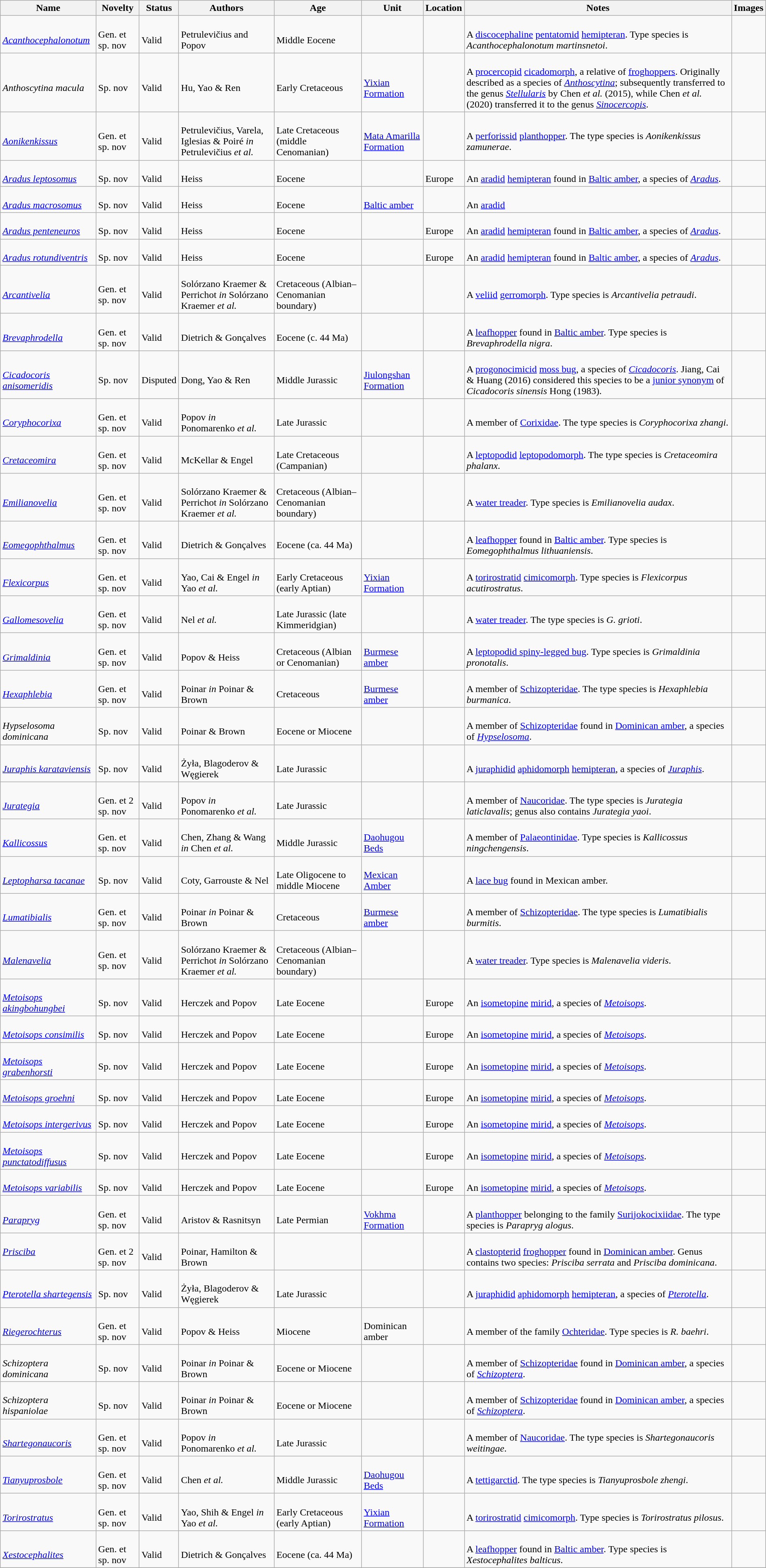<table class="wikitable sortable" align="center" width="100%">
<tr>
<th>Name</th>
<th>Novelty</th>
<th>Status</th>
<th>Authors</th>
<th>Age</th>
<th>Unit</th>
<th>Location</th>
<th>Notes</th>
<th>Images</th>
</tr>
<tr>
<td><br><em><a href='#'>Acanthocephalonotum</a></em></td>
<td><br>Gen. et sp. nov</td>
<td><br>Valid</td>
<td><br>Petrulevičius and Popov</td>
<td><br>Middle Eocene</td>
<td></td>
<td><br></td>
<td><br>A <a href='#'>discocephaline</a> <a href='#'>pentatomid</a> <a href='#'>hemipteran</a>. Type species is <em>Acanthocephalonotum martinsnetoi</em>.</td>
<td></td>
</tr>
<tr>
<td><br><em>Anthoscytina macula</em></td>
<td><br>Sp. nov</td>
<td><br>Valid</td>
<td><br>Hu, Yao & Ren</td>
<td><br>Early Cretaceous</td>
<td><br><a href='#'>Yixian Formation</a></td>
<td><br></td>
<td><br>A <a href='#'>procercopid</a> <a href='#'>cicadomorph</a>, a relative of <a href='#'>froghoppers</a>. Originally described as a species of <em><a href='#'>Anthoscytina</a></em>; subsequently transferred to the genus <em><a href='#'>Stellularis</a></em> by Chen <em>et al.</em> (2015), while Chen <em>et al.</em> (2020) transferred it to the genus <em><a href='#'>Sinocercopis</a></em>.</td>
<td></td>
</tr>
<tr>
<td><br><em><a href='#'>Aonikenkissus</a></em></td>
<td><br>Gen. et sp. nov</td>
<td><br>Valid</td>
<td><br>Petrulevičius, Varela, Iglesias & Poiré <em>in</em> Petrulevičius <em>et al.</em></td>
<td><br>Late Cretaceous (middle Cenomanian)</td>
<td><br><a href='#'>Mata Amarilla Formation</a></td>
<td><br></td>
<td><br>A <a href='#'>perforissid</a> <a href='#'>planthopper</a>. The type species is <em>Aonikenkissus zamunerae</em>.</td>
<td></td>
</tr>
<tr>
<td><br><em><a href='#'>Aradus leptosomus</a></em></td>
<td><br>Sp. nov</td>
<td><br>Valid</td>
<td><br>Heiss</td>
<td><br>Eocene</td>
<td></td>
<td><br>Europe</td>
<td><br>An <a href='#'>aradid</a> <a href='#'>hemipteran</a> found in <a href='#'>Baltic amber</a>, a species of <em><a href='#'>Aradus</a></em>.</td>
<td></td>
</tr>
<tr>
<td><br><em><a href='#'>Aradus macrosomus</a></em></td>
<td><br>Sp. nov</td>
<td><br>Valid</td>
<td><br>Heiss</td>
<td><br>Eocene</td>
<td><br><a href='#'>Baltic amber</a></td>
<td><br></td>
<td><br>An <a href='#'>aradid</a></td>
<td><br></td>
</tr>
<tr>
<td><br><em><a href='#'>Aradus penteneuros</a></em></td>
<td><br>Sp. nov</td>
<td><br>Valid</td>
<td><br>Heiss</td>
<td><br>Eocene</td>
<td></td>
<td><br>Europe</td>
<td><br>An <a href='#'>aradid</a> <a href='#'>hemipteran</a> found in <a href='#'>Baltic amber</a>, a species of <em><a href='#'>Aradus</a></em>.</td>
<td></td>
</tr>
<tr>
<td><br><em><a href='#'>Aradus rotundiventris</a></em></td>
<td><br>Sp. nov</td>
<td><br>Valid</td>
<td><br>Heiss</td>
<td><br>Eocene</td>
<td></td>
<td><br>Europe</td>
<td><br>An <a href='#'>aradid</a> <a href='#'>hemipteran</a> found in <a href='#'>Baltic amber</a>, a species of <em><a href='#'>Aradus</a></em>.</td>
<td></td>
</tr>
<tr>
<td><br><em><a href='#'>Arcantivelia</a></em></td>
<td><br>Gen. et sp. nov</td>
<td><br>Valid</td>
<td><br>Solórzano Kraemer & Perrichot <em>in</em> Solórzano Kraemer <em>et al.</em></td>
<td><br>Cretaceous (Albian–Cenomanian boundary)</td>
<td></td>
<td><br></td>
<td><br>A <a href='#'>veliid</a> <a href='#'>gerromorph</a>. Type species is <em>Arcantivelia petraudi</em>.</td>
<td></td>
</tr>
<tr>
<td><br><em><a href='#'>Brevaphrodella</a></em></td>
<td><br>Gen. et sp. nov</td>
<td><br>Valid</td>
<td><br>Dietrich & Gonçalves</td>
<td><br>Eocene (c. 44 Ma)</td>
<td></td>
<td><br></td>
<td><br>A <a href='#'>leafhopper</a> found in <a href='#'>Baltic amber</a>. Type species is <em>Brevaphrodella nigra</em>.</td>
<td></td>
</tr>
<tr>
<td><br><em><a href='#'>Cicadocoris anisomeridis</a></em></td>
<td><br>Sp. nov</td>
<td><br>Disputed</td>
<td><br>Dong, Yao & Ren</td>
<td><br>Middle Jurassic</td>
<td><br><a href='#'>Jiulongshan Formation</a></td>
<td><br></td>
<td><br>A <a href='#'>progonocimicid</a> <a href='#'>moss bug</a>, a species of <em><a href='#'>Cicadocoris</a></em>. Jiang, Cai & Huang (2016) considered this species to be a <a href='#'>junior synonym</a> of <em>Cicadocoris sinensis</em> Hong (1983).</td>
<td></td>
</tr>
<tr>
<td><br><em><a href='#'>Coryphocorixa</a></em></td>
<td><br>Gen. et sp. nov</td>
<td><br>Valid</td>
<td><br>Popov <em>in</em> Ponomarenko <em>et al.</em></td>
<td><br>Late Jurassic</td>
<td></td>
<td><br></td>
<td><br>A member of <a href='#'>Corixidae</a>. The type species is <em>Coryphocorixa zhangi</em>.</td>
<td></td>
</tr>
<tr>
<td><br><em><a href='#'>Cretaceomira</a></em></td>
<td><br>Gen. et sp. nov</td>
<td><br>Valid</td>
<td><br>McKellar & Engel</td>
<td><br>Late Cretaceous (Campanian)</td>
<td></td>
<td><br></td>
<td><br>A <a href='#'>leptopodid</a> <a href='#'>leptopodomorph</a>. The type species is <em>Cretaceomira phalanx</em>.</td>
<td></td>
</tr>
<tr>
<td><br><em><a href='#'>Emilianovelia</a></em></td>
<td><br>Gen. et sp. nov</td>
<td><br>Valid</td>
<td><br>Solórzano Kraemer & Perrichot <em>in</em> Solórzano Kraemer <em>et al.</em></td>
<td><br>Cretaceous (Albian–Cenomanian boundary)</td>
<td></td>
<td><br></td>
<td><br>A <a href='#'>water treader</a>. Type species is <em>Emilianovelia audax</em>.</td>
<td></td>
</tr>
<tr>
<td><br><em><a href='#'>Eomegophthalmus</a></em></td>
<td><br>Gen. et sp. nov</td>
<td><br>Valid</td>
<td><br>Dietrich & Gonçalves</td>
<td><br>Eocene (ca. 44 Ma)</td>
<td></td>
<td><br></td>
<td><br>A <a href='#'>leafhopper</a> found in <a href='#'>Baltic amber</a>. Type species is <em>Eomegophthalmus lithuaniensis</em>.</td>
<td></td>
</tr>
<tr>
<td><br><em><a href='#'>Flexicorpus</a></em></td>
<td><br>Gen. et sp. nov</td>
<td><br>Valid</td>
<td><br>Yao, Cai & Engel <em>in</em> Yao <em>et al.</em></td>
<td><br>Early Cretaceous (early Aptian)</td>
<td><br><a href='#'>Yixian Formation</a></td>
<td><br></td>
<td><br>A <a href='#'>torirostratid</a> <a href='#'>cimicomorph</a>. Type species is <em>Flexicorpus acutirostratus</em>.</td>
<td></td>
</tr>
<tr>
<td><br><em><a href='#'>Gallomesovelia</a></em></td>
<td><br>Gen. et sp. nov</td>
<td><br>Valid</td>
<td><br>Nel <em>et al.</em></td>
<td><br>Late Jurassic (late Kimmeridgian)</td>
<td></td>
<td><br></td>
<td><br>A <a href='#'>water treader</a>. The type species is <em>G. grioti</em>.</td>
<td><br></td>
</tr>
<tr>
<td><br><em><a href='#'>Grimaldinia</a></em></td>
<td><br>Gen. et sp. nov</td>
<td><br>Valid</td>
<td><br>Popov & Heiss</td>
<td><br>Cretaceous (Albian or Cenomanian)</td>
<td><br><a href='#'>Burmese amber</a></td>
<td><br></td>
<td><br>A <a href='#'>leptopodid spiny-legged bug</a>. Type species is <em>Grimaldinia pronotalis</em>.</td>
<td></td>
</tr>
<tr>
<td><br><em><a href='#'>Hexaphlebia</a></em></td>
<td><br>Gen. et sp. nov</td>
<td><br>Valid</td>
<td><br>Poinar <em>in</em> Poinar & Brown</td>
<td><br>Cretaceous</td>
<td><br><a href='#'>Burmese amber</a></td>
<td><br></td>
<td><br>A member of <a href='#'>Schizopteridae</a>. The type species is <em>Hexaphlebia burmanica</em>.</td>
<td></td>
</tr>
<tr>
<td><br><em>Hypselosoma dominicana</em></td>
<td><br>Sp. nov</td>
<td><br>Valid</td>
<td><br>Poinar & Brown</td>
<td><br>Eocene or Miocene</td>
<td></td>
<td><br></td>
<td><br>A member of <a href='#'>Schizopteridae</a> found in <a href='#'>Dominican amber</a>, a species of <em><a href='#'>Hypselosoma</a></em>.</td>
<td></td>
</tr>
<tr>
<td><br><em><a href='#'>Juraphis karataviensis</a></em></td>
<td><br>Sp. nov</td>
<td><br>Valid</td>
<td><br>Żyła, Blagoderov & Węgierek</td>
<td><br>Late Jurassic</td>
<td></td>
<td><br></td>
<td><br>A <a href='#'>juraphidid</a> <a href='#'>aphidomorph</a> <a href='#'>hemipteran</a>, a species of <em><a href='#'>Juraphis</a></em>.</td>
<td></td>
</tr>
<tr>
<td><br><em><a href='#'>Jurategia</a></em></td>
<td><br>Gen. et 2 sp. nov</td>
<td><br>Valid</td>
<td><br>Popov <em>in</em> Ponomarenko <em>et al.</em></td>
<td><br>Late Jurassic</td>
<td></td>
<td><br></td>
<td><br>A member of <a href='#'>Naucoridae</a>. The type species is <em>Jurategia laticlavalis</em>; genus also contains <em>Jurategia yaoi</em>.</td>
<td></td>
</tr>
<tr>
<td><br><em><a href='#'>Kallicossus</a></em></td>
<td><br>Gen. et sp. nov</td>
<td><br>Valid</td>
<td><br>Chen, Zhang & Wang <em>in</em> Chen <em>et al.</em></td>
<td><br>Middle Jurassic</td>
<td><br><a href='#'>Daohugou Beds</a></td>
<td><br></td>
<td><br>A member of <a href='#'>Palaeontinidae</a>. Type species is <em>Kallicossus ningchengensis</em>.</td>
<td></td>
</tr>
<tr>
<td><br><em><a href='#'>Leptopharsa tacanae</a></em></td>
<td><br>Sp. nov</td>
<td><br>Valid</td>
<td><br>Coty, Garrouste & Nel</td>
<td><br>Late Oligocene to middle Miocene</td>
<td><br><a href='#'>Mexican Amber</a></td>
<td><br></td>
<td><br>A <a href='#'>lace bug</a> found in Mexican amber.</td>
<td></td>
</tr>
<tr>
<td><br><em><a href='#'>Lumatibialis</a></em></td>
<td><br>Gen. et sp. nov</td>
<td><br>Valid</td>
<td><br>Poinar <em>in</em> Poinar & Brown</td>
<td><br>Cretaceous</td>
<td><br><a href='#'>Burmese amber</a></td>
<td><br></td>
<td><br>A member of <a href='#'>Schizopteridae</a>. The type species is <em>Lumatibialis burmitis</em>.</td>
<td></td>
</tr>
<tr>
<td><br><em><a href='#'>Malenavelia</a></em></td>
<td><br>Gen. et sp. nov</td>
<td><br>Valid</td>
<td><br>Solórzano Kraemer & Perrichot <em>in</em> Solórzano Kraemer <em>et al.</em></td>
<td><br>Cretaceous (Albian–Cenomanian boundary)</td>
<td></td>
<td><br></td>
<td><br>A <a href='#'>water treader</a>. Type species is <em>Malenavelia videris</em>.</td>
<td></td>
</tr>
<tr>
<td><br><em><a href='#'>Metoisops akingbohungbei</a></em></td>
<td><br>Sp. nov</td>
<td><br>Valid</td>
<td><br>Herczek and Popov</td>
<td><br>Late Eocene</td>
<td></td>
<td><br>Europe</td>
<td><br>An <a href='#'>isometopine</a> <a href='#'>mirid</a>, a species of <em><a href='#'>Metoisops</a></em>.</td>
<td></td>
</tr>
<tr>
<td><br><em><a href='#'>Metoisops consimilis</a></em></td>
<td><br>Sp. nov</td>
<td><br>Valid</td>
<td><br>Herczek and Popov</td>
<td><br>Late Eocene</td>
<td></td>
<td><br>Europe</td>
<td><br>An <a href='#'>isometopine</a> <a href='#'>mirid</a>, a species of <em><a href='#'>Metoisops</a></em>.</td>
<td></td>
</tr>
<tr>
<td><br><em><a href='#'>Metoisops grabenhorsti</a></em></td>
<td><br>Sp. nov</td>
<td><br>Valid</td>
<td><br>Herczek and Popov</td>
<td><br>Late Eocene</td>
<td></td>
<td><br>Europe</td>
<td><br>An <a href='#'>isometopine</a> <a href='#'>mirid</a>, a species of <em><a href='#'>Metoisops</a></em>.</td>
<td></td>
</tr>
<tr>
<td><br><em><a href='#'>Metoisops groehni</a></em></td>
<td><br>Sp. nov</td>
<td><br>Valid</td>
<td><br>Herczek and Popov</td>
<td><br>Late Eocene</td>
<td></td>
<td><br>Europe</td>
<td><br>An <a href='#'>isometopine</a> <a href='#'>mirid</a>, a species of <em><a href='#'>Metoisops</a></em>.</td>
<td></td>
</tr>
<tr>
<td><br><em><a href='#'>Metoisops intergerivus</a></em></td>
<td><br>Sp. nov</td>
<td><br>Valid</td>
<td><br>Herczek and Popov</td>
<td><br>Late Eocene</td>
<td></td>
<td><br>Europe</td>
<td><br>An <a href='#'>isometopine</a> <a href='#'>mirid</a>, a species of <em><a href='#'>Metoisops</a></em>.</td>
<td></td>
</tr>
<tr>
<td><br><em><a href='#'>Metoisops punctatodiffusus</a></em></td>
<td><br>Sp. nov</td>
<td><br>Valid</td>
<td><br>Herczek and Popov</td>
<td><br>Late Eocene</td>
<td></td>
<td><br>Europe</td>
<td><br>An <a href='#'>isometopine</a> <a href='#'>mirid</a>, a species of <em><a href='#'>Metoisops</a></em>.</td>
<td></td>
</tr>
<tr>
<td><br><em><a href='#'>Metoisops variabilis</a></em></td>
<td><br>Sp. nov</td>
<td><br>Valid</td>
<td><br>Herczek and Popov</td>
<td><br>Late Eocene</td>
<td></td>
<td><br>Europe</td>
<td><br>An <a href='#'>isometopine</a> <a href='#'>mirid</a>, a species of <em><a href='#'>Metoisops</a></em>.</td>
<td></td>
</tr>
<tr>
<td><br><em><a href='#'>Parapryg</a></em></td>
<td><br>Gen. et sp. nov</td>
<td><br>Valid</td>
<td><br>Aristov & Rasnitsyn</td>
<td><br>Late Permian</td>
<td><br><a href='#'>Vokhma Formation</a></td>
<td><br></td>
<td><br>A <a href='#'>planthopper</a> belonging to the family <a href='#'>Surijokocixiidae</a>. The type species is <em>Parapryg alogus</em>.</td>
<td></td>
</tr>
<tr>
<td><em><a href='#'>Prisciba</a></em></td>
<td><br>Gen. et 2 sp. nov</td>
<td><br>Valid</td>
<td><br>Poinar, Hamilton & Brown</td>
<td></td>
<td></td>
<td><br></td>
<td><br>A <a href='#'>clastopterid</a> <a href='#'>froghopper</a> found in <a href='#'>Dominican amber</a>. Genus contains two species: <em>Prisciba serrata</em> and <em>Prisciba dominicana</em>.</td>
<td></td>
</tr>
<tr>
<td><br><em><a href='#'>Pterotella shartegensis</a></em></td>
<td><br>Sp. nov</td>
<td><br>Valid</td>
<td><br>Żyła, Blagoderov & Węgierek</td>
<td><br>Late Jurassic</td>
<td></td>
<td><br></td>
<td><br>A <a href='#'>juraphidid</a> <a href='#'>aphidomorph</a> <a href='#'>hemipteran</a>, a species of <em><a href='#'>Pterotella</a></em>.</td>
<td></td>
</tr>
<tr>
<td><br><em><a href='#'>Riegerochterus</a></em></td>
<td><br>Gen. et sp. nov</td>
<td><br>Valid</td>
<td><br>Popov & Heiss</td>
<td><br>Miocene</td>
<td><br>Dominican amber</td>
<td><br></td>
<td><br>A member of the family <a href='#'>Ochteridae</a>. Type species is <em>R. baehri</em>.</td>
<td></td>
</tr>
<tr>
<td><br><em>Schizoptera dominicana</em></td>
<td><br>Sp. nov</td>
<td><br>Valid</td>
<td><br>Poinar <em>in</em> Poinar & Brown</td>
<td><br>Eocene or Miocene</td>
<td></td>
<td><br></td>
<td><br>A member of <a href='#'>Schizopteridae</a> found in <a href='#'>Dominican amber</a>, a species of <em><a href='#'>Schizoptera</a></em>.</td>
<td></td>
</tr>
<tr>
<td><br><em>Schizoptera hispaniolae</em></td>
<td><br>Sp. nov</td>
<td><br>Valid</td>
<td><br>Poinar <em>in</em> Poinar & Brown</td>
<td><br>Eocene or Miocene</td>
<td></td>
<td><br></td>
<td><br>A member of <a href='#'>Schizopteridae</a> found in <a href='#'>Dominican amber</a>, a species of <em><a href='#'>Schizoptera</a></em>.</td>
<td></td>
</tr>
<tr>
<td><br><em><a href='#'>Shartegonaucoris</a></em></td>
<td><br>Gen. et sp. nov</td>
<td><br>Valid</td>
<td><br>Popov <em>in</em> Ponomarenko <em>et al.</em></td>
<td><br>Late Jurassic</td>
<td></td>
<td><br></td>
<td><br>A member of <a href='#'>Naucoridae</a>. The type species is <em>Shartegonaucoris weitingae</em>.</td>
<td></td>
</tr>
<tr>
<td><br><em><a href='#'>Tianyuprosbole</a></em></td>
<td><br>Gen. et sp. nov</td>
<td><br>Valid</td>
<td><br>Chen <em>et al.</em></td>
<td><br>Middle Jurassic</td>
<td><br><a href='#'>Daohugou Beds</a></td>
<td><br></td>
<td><br>A <a href='#'>tettigarctid</a>. The type species is <em>Tianyuprosbole zhengi</em>.</td>
<td></td>
</tr>
<tr>
<td><br><em><a href='#'>Torirostratus</a></em></td>
<td><br>Gen. et sp. nov</td>
<td><br>Valid</td>
<td><br>Yao, Shih & Engel <em>in</em> Yao <em>et al.</em></td>
<td><br>Early Cretaceous (early Aptian)</td>
<td><br><a href='#'>Yixian Formation</a></td>
<td><br></td>
<td><br>A <a href='#'>torirostratid</a> <a href='#'>cimicomorph</a>. Type species is <em>Torirostratus pilosus</em>.</td>
<td></td>
</tr>
<tr>
<td><br><em><a href='#'>Xestocephalites</a></em></td>
<td><br>Gen. et sp. nov</td>
<td><br>Valid</td>
<td><br>Dietrich & Gonçalves</td>
<td><br>Eocene (ca. 44 Ma)</td>
<td></td>
<td><br></td>
<td><br>A <a href='#'>leafhopper</a> found in <a href='#'>Baltic amber</a>. Type species is <em>Xestocephalites balticus</em>.</td>
<td></td>
</tr>
<tr>
</tr>
</table>
